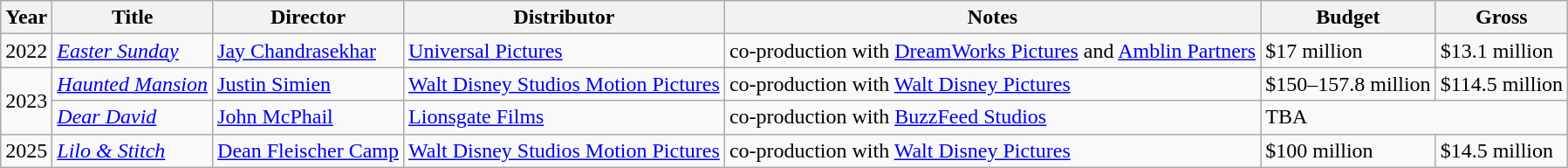<table class="wikitable sortable">
<tr>
<th>Year</th>
<th>Title</th>
<th>Director</th>
<th>Distributor</th>
<th>Notes</th>
<th>Budget</th>
<th>Gross</th>
</tr>
<tr>
<td>2022</td>
<td><em><a href='#'>Easter Sunday</a></em></td>
<td><a href='#'>Jay Chandrasekhar</a></td>
<td><a href='#'>Universal Pictures</a></td>
<td>co-production with <a href='#'>DreamWorks Pictures</a> and <a href='#'>Amblin Partners</a></td>
<td>$17 million</td>
<td>$13.1 million</td>
</tr>
<tr>
<td rowspan=2>2023</td>
<td><em><a href='#'>Haunted Mansion</a></em></td>
<td><a href='#'>Justin Simien</a></td>
<td><a href='#'>Walt Disney Studios Motion Pictures</a></td>
<td>co-production with <a href='#'>Walt Disney Pictures</a></td>
<td>$150–157.8 million</td>
<td>$114.5 million</td>
</tr>
<tr>
<td><em><a href='#'>Dear David</a></em></td>
<td><a href='#'>John McPhail</a></td>
<td><a href='#'>Lionsgate Films</a></td>
<td>co-production with <a href='#'>BuzzFeed Studios</a></td>
<td colspan="2">TBA</td>
</tr>
<tr>
<td>2025</td>
<td><em><a href='#'>Lilo & Stitch</a></em></td>
<td><a href='#'>Dean Fleischer Camp</a></td>
<td><a href='#'>Walt Disney Studios Motion Pictures</a></td>
<td>co-production with <a href='#'>Walt Disney Pictures</a></td>
<td>$100 million</td>
<td>$14.5 million</td>
</tr>
</table>
